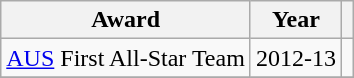<table class="wikitable">
<tr>
<th>Award</th>
<th>Year</th>
<th></th>
</tr>
<tr>
<td><a href='#'>AUS</a> First All-Star Team</td>
<td>2012-13</td>
<td></td>
</tr>
<tr>
</tr>
</table>
